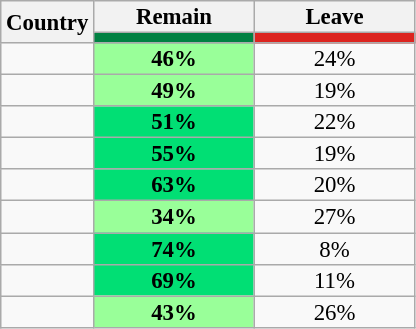<table class="wikitable sortable mw-collapsible" style="text-align:center; line-height:14px; font-size: 95%">
<tr>
<th rowspan="2">Country</th>
<th>Remain</th>
<th>Leave</th>
</tr>
<tr>
<th style="background: rgb(0, 129, 66); width: 100px; color: white;"></th>
<th style="background: rgb(220, 36, 31); width: 100px; color: white;"></th>
</tr>
<tr>
<td></td>
<td style="background: rgb(153, 255, 153);"><strong>46%</strong></td>
<td>24%</td>
</tr>
<tr>
<td></td>
<td style="background: rgb(153, 255, 153);"><strong>49%</strong></td>
<td>19%</td>
</tr>
<tr>
<td></td>
<td style="background: rgb(1,223,116);"><strong>51%</strong></td>
<td>22%</td>
</tr>
<tr>
<td></td>
<td style="background: rgb(1,223,116);"><strong>55%</strong></td>
<td>19%</td>
</tr>
<tr>
<td></td>
<td style="background: rgb(1,223,116);"><strong>63%</strong></td>
<td>20%</td>
</tr>
<tr>
<td></td>
<td style="background: rgb(153, 255, 153);"><strong>34%</strong></td>
<td>27%</td>
</tr>
<tr>
<td></td>
<td style="background: rgb(1,223,116);"><strong>74%</strong></td>
<td>8%</td>
</tr>
<tr>
<td></td>
<td style="background: rgb(1,223,116);"><strong>69%</strong></td>
<td>11%</td>
</tr>
<tr>
<td></td>
<td style="background: rgb(153, 255, 153);"><strong>43%</strong></td>
<td>26%</td>
</tr>
</table>
